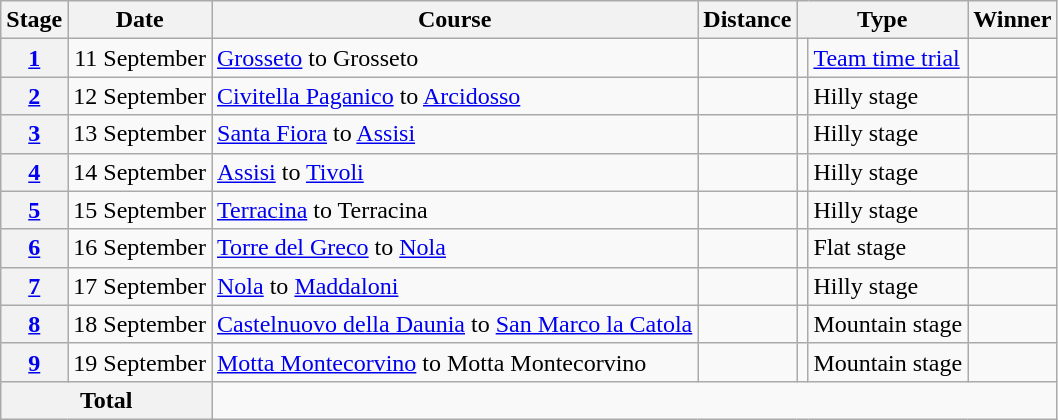<table class="wikitable">
<tr>
<th scope="col">Stage</th>
<th scope="col">Date</th>
<th scope="col">Course</th>
<th scope="col">Distance</th>
<th scope="col" colspan="2">Type</th>
<th scope="col">Winner</th>
</tr>
<tr>
<th scope="row"><a href='#'>1</a></th>
<td style="text-align:right;">11 September</td>
<td><a href='#'>Grosseto</a> to Grosseto</td>
<td></td>
<td></td>
<td><a href='#'>Team time trial</a></td>
<td></td>
</tr>
<tr>
<th scope="row"><a href='#'>2</a></th>
<td style="text-align:right;">12 September</td>
<td><a href='#'>Civitella Paganico</a> to <a href='#'>Arcidosso</a></td>
<td></td>
<td></td>
<td>Hilly stage</td>
<td></td>
</tr>
<tr>
<th scope="row"><a href='#'>3</a></th>
<td style="text-align:right;">13 September</td>
<td><a href='#'>Santa Fiora</a> to <a href='#'>Assisi</a></td>
<td></td>
<td></td>
<td>Hilly stage</td>
<td></td>
</tr>
<tr>
<th scope="row"><a href='#'>4</a></th>
<td style="text-align:right;">14 September</td>
<td><a href='#'>Assisi</a> to <a href='#'>Tivoli</a></td>
<td></td>
<td></td>
<td>Hilly stage</td>
<td></td>
</tr>
<tr>
<th scope="row"><a href='#'>5</a></th>
<td style="text-align:right;">15 September</td>
<td><a href='#'>Terracina</a> to Terracina</td>
<td></td>
<td></td>
<td>Hilly stage</td>
<td></td>
</tr>
<tr>
<th scope="row"><a href='#'>6</a></th>
<td style="text-align:right;">16 September</td>
<td><a href='#'>Torre del Greco</a> to <a href='#'>Nola</a></td>
<td></td>
<td></td>
<td>Flat stage</td>
<td></td>
</tr>
<tr>
<th scope="row"><a href='#'>7</a></th>
<td style="text-align:right;">17 September</td>
<td><a href='#'>Nola</a> to <a href='#'>Maddaloni</a></td>
<td></td>
<td></td>
<td>Hilly stage</td>
<td></td>
</tr>
<tr>
<th scope="row"><a href='#'>8</a></th>
<td style="text-align:right;">18 September</td>
<td><a href='#'>Castelnuovo della Daunia</a> to <a href='#'>San Marco la Catola</a></td>
<td></td>
<td></td>
<td>Mountain stage</td>
<td></td>
</tr>
<tr>
<th scope="row"><a href='#'>9</a></th>
<td style="text-align:right;">19 September</td>
<td><a href='#'>Motta Montecorvino</a> to Motta Montecorvino</td>
<td></td>
<td></td>
<td>Mountain stage</td>
<td></td>
</tr>
<tr>
<th colspan="2">Total</th>
<td colspan="5" style="text-align:center;"></td>
</tr>
</table>
